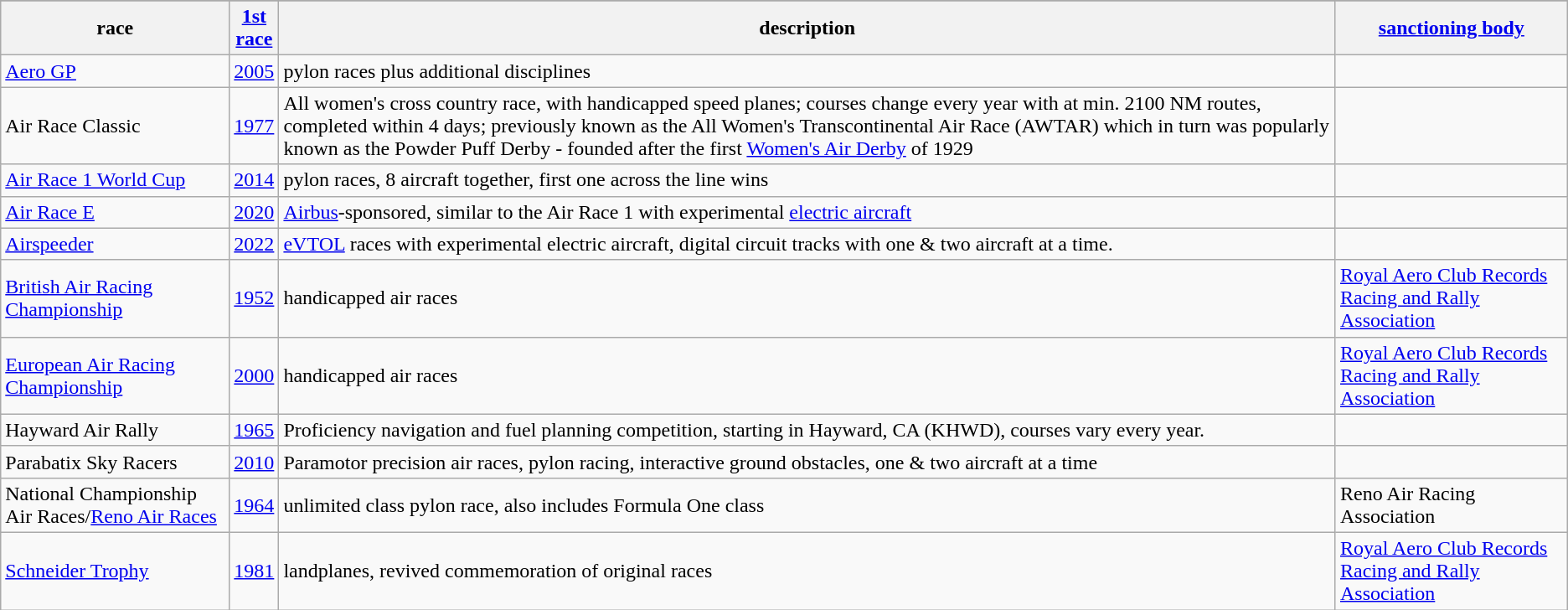<table class="wikitable sortable">
<tr style="background-color:#DDDDDD; text-align:center">
</tr>
<tr>
<th>race</th>
<th><a href='#'>1st<br>race</a></th>
<th>description</th>
<th><a href='#'>sanctioning body</a></th>
</tr>
<tr>
<td><a href='#'>Aero GP</a></td>
<td><a href='#'>2005</a></td>
<td>pylon races plus additional disciplines</td>
<td></td>
</tr>
<tr>
<td>Air Race Classic</td>
<td><a href='#'>1977</a></td>
<td>All women's cross country race, with handicapped speed planes; courses change every year with at min. 2100 NM routes, completed within 4 days; previously known as the All Women's Transcontinental Air Race (AWTAR) which in turn was popularly known as the Powder Puff Derby - founded after the first <a href='#'>Women's Air Derby</a> of 1929</td>
<td></td>
</tr>
<tr>
<td><a href='#'>Air Race 1 World Cup</a></td>
<td><a href='#'>2014</a></td>
<td>pylon races, 8 aircraft together, first one across the line wins</td>
<td></td>
</tr>
<tr>
<td><a href='#'>Air Race E</a></td>
<td><a href='#'>2020</a></td>
<td><a href='#'>Airbus</a>-sponsored, similar to the Air Race 1 with experimental <a href='#'>electric aircraft</a></td>
<td></td>
</tr>
<tr>
<td><a href='#'>Airspeeder</a></td>
<td><a href='#'>2022</a></td>
<td><a href='#'>eVTOL</a> races with experimental electric aircraft, digital circuit tracks with one & two aircraft at a time.</td>
<td></td>
</tr>
<tr>
<td><a href='#'>British Air Racing Championship</a></td>
<td><a href='#'>1952</a></td>
<td>handicapped air races</td>
<td><a href='#'>Royal Aero Club Records Racing and Rally Association</a></td>
</tr>
<tr>
<td><a href='#'>European Air Racing Championship</a></td>
<td><a href='#'>2000</a></td>
<td>handicapped air races</td>
<td><a href='#'>Royal Aero Club Records Racing and Rally Association</a></td>
</tr>
<tr>
<td>Hayward Air Rally</td>
<td><a href='#'>1965</a></td>
<td>Proficiency navigation and fuel planning competition, starting in Hayward, CA (KHWD), courses vary every year.</td>
<td></td>
</tr>
<tr>
<td>Parabatix Sky Racers</td>
<td><a href='#'>2010</a></td>
<td>Paramotor precision air races, pylon racing, interactive ground obstacles, one & two aircraft at a time</td>
<td></td>
</tr>
<tr>
<td>National Championship Air Races/<a href='#'>Reno Air Races</a></td>
<td><a href='#'>1964</a></td>
<td>unlimited class pylon race, also includes Formula One class</td>
<td>Reno Air Racing Association</td>
</tr>
<tr>
<td><a href='#'>Schneider Trophy</a></td>
<td><a href='#'>1981</a></td>
<td>landplanes, revived commemoration of original races</td>
<td><a href='#'>Royal Aero Club Records Racing and Rally Association</a></td>
</tr>
</table>
